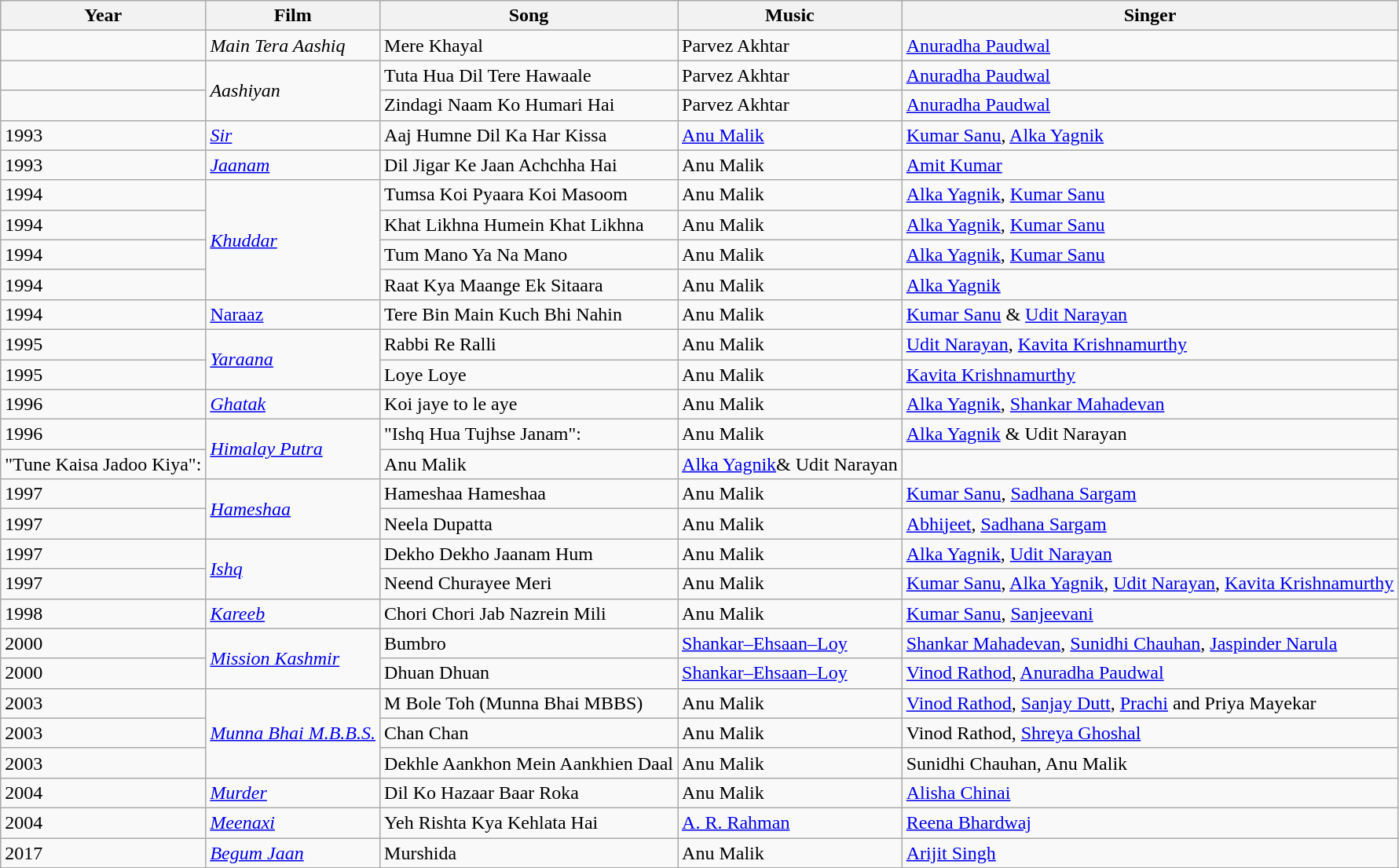<table class="wikitable">
<tr>
<th>Year</th>
<th>Film</th>
<th>Song</th>
<th>Music</th>
<th>Singer</th>
</tr>
<tr>
<td></td>
<td><em>Main Tera Aashiq</em></td>
<td>Mere Khayal</td>
<td>Parvez Akhtar</td>
<td><a href='#'>Anuradha Paudwal</a></td>
</tr>
<tr>
<td></td>
<td rowspan="2"><em>Aashiyan</em></td>
<td>Tuta Hua Dil Tere Hawaale</td>
<td>Parvez Akhtar</td>
<td><a href='#'>Anuradha Paudwal</a></td>
</tr>
<tr>
<td></td>
<td>Zindagi Naam Ko Humari Hai</td>
<td>Parvez Akhtar</td>
<td><a href='#'>Anuradha Paudwal</a></td>
</tr>
<tr>
<td>1993</td>
<td><em><a href='#'>Sir</a></em></td>
<td>Aaj Humne Dil Ka Har Kissa</td>
<td><a href='#'>Anu Malik</a></td>
<td><a href='#'>Kumar Sanu</a>, <a href='#'>Alka Yagnik</a></td>
</tr>
<tr>
<td>1993</td>
<td><em><a href='#'>Jaanam</a></em></td>
<td>Dil Jigar Ke Jaan Achchha Hai</td>
<td>Anu Malik</td>
<td><a href='#'>Amit Kumar</a></td>
</tr>
<tr>
<td>1994</td>
<td rowspan="4"><em><a href='#'>Khuddar</a></em></td>
<td>Tumsa Koi Pyaara Koi Masoom</td>
<td>Anu Malik</td>
<td><a href='#'>Alka Yagnik</a>, <a href='#'>Kumar Sanu</a></td>
</tr>
<tr>
<td>1994</td>
<td>Khat Likhna Humein Khat Likhna</td>
<td>Anu Malik</td>
<td><a href='#'>Alka Yagnik</a>, <a href='#'>Kumar Sanu</a></td>
</tr>
<tr>
<td>1994</td>
<td>Tum Mano Ya Na Mano</td>
<td>Anu Malik</td>
<td><a href='#'>Alka Yagnik</a>, <a href='#'>Kumar Sanu</a></td>
</tr>
<tr>
<td>1994</td>
<td>Raat Kya Maange Ek Sitaara</td>
<td>Anu Malik</td>
<td><a href='#'>Alka Yagnik</a></td>
</tr>
<tr>
<td>1994</td>
<td><a href='#'>Naraaz</a></td>
<td>Tere Bin Main Kuch Bhi Nahin</td>
<td>Anu Malik</td>
<td><a href='#'>Kumar Sanu</a> & <a href='#'>Udit Narayan</a></td>
</tr>
<tr>
<td>1995</td>
<td rowspan="2"><em><a href='#'>Yaraana</a></em></td>
<td>Rabbi Re Ralli</td>
<td>Anu Malik</td>
<td><a href='#'>Udit Narayan</a>, <a href='#'>Kavita Krishnamurthy</a></td>
</tr>
<tr>
<td>1995</td>
<td>Loye Loye</td>
<td>Anu Malik</td>
<td><a href='#'>Kavita Krishnamurthy</a></td>
</tr>
<tr>
<td>1996</td>
<td><em><a href='#'>Ghatak</a></em></td>
<td>Koi jaye to le aye</td>
<td>Anu Malik</td>
<td><a href='#'>Alka Yagnik</a>, <a href='#'>Shankar Mahadevan</a></td>
</tr>
<tr>
<td>1996</td>
<td rowspan="2"><em><a href='#'>Himalay Putra</a></em></td>
<td>"Ishq Hua Tujhse Janam":</td>
<td>Anu Malik</td>
<td><a href='#'>Alka Yagnik</a> & Udit Narayan</td>
</tr>
<tr>
<td>"Tune Kaisa Jadoo Kiya":</td>
<td>Anu Malik</td>
<td><a href='#'>Alka Yagnik</a>& Udit Narayan</td>
</tr>
<tr>
<td>1997</td>
<td rowspan="2"><em><a href='#'>Hameshaa</a></em></td>
<td>Hameshaa Hameshaa</td>
<td>Anu Malik</td>
<td><a href='#'>Kumar Sanu</a>, <a href='#'>Sadhana Sargam</a></td>
</tr>
<tr>
<td>1997</td>
<td>Neela Dupatta</td>
<td>Anu Malik</td>
<td><a href='#'>Abhijeet</a>, <a href='#'>Sadhana Sargam</a></td>
</tr>
<tr>
<td>1997</td>
<td rowspan="2"><em><a href='#'>Ishq</a></em></td>
<td>Dekho Dekho Jaanam Hum</td>
<td>Anu Malik</td>
<td><a href='#'>Alka Yagnik</a>, <a href='#'>Udit Narayan</a></td>
</tr>
<tr>
<td>1997</td>
<td>Neend Churayee Meri</td>
<td>Anu Malik</td>
<td><a href='#'>Kumar Sanu</a>, <a href='#'>Alka Yagnik</a>, <a href='#'>Udit Narayan</a>, <a href='#'>Kavita Krishnamurthy</a></td>
</tr>
<tr>
<td>1998</td>
<td><em><a href='#'>Kareeb</a></em></td>
<td>Chori Chori Jab Nazrein Mili</td>
<td>Anu Malik</td>
<td><a href='#'>Kumar Sanu</a>, <a href='#'>Sanjeevani</a></td>
</tr>
<tr>
<td>2000</td>
<td rowspan="2"><em><a href='#'>Mission Kashmir</a></em></td>
<td>Bumbro</td>
<td><a href='#'>Shankar–Ehsaan–Loy</a></td>
<td><a href='#'>Shankar Mahadevan</a>, <a href='#'>Sunidhi Chauhan</a>, <a href='#'>Jaspinder Narula</a></td>
</tr>
<tr>
<td>2000</td>
<td>Dhuan Dhuan</td>
<td><a href='#'>Shankar–Ehsaan–Loy</a></td>
<td><a href='#'>Vinod Rathod</a>, <a href='#'>Anuradha Paudwal</a></td>
</tr>
<tr>
<td>2003</td>
<td rowspan="3"><em><a href='#'>Munna Bhai M.B.B.S.</a></em></td>
<td>M Bole Toh (Munna Bhai MBBS)</td>
<td>Anu Malik</td>
<td><a href='#'>Vinod Rathod</a>, <a href='#'>Sanjay Dutt</a>, <a href='#'>Prachi</a> and Priya Mayekar</td>
</tr>
<tr>
<td>2003</td>
<td>Chan Chan</td>
<td>Anu Malik</td>
<td>Vinod Rathod, <a href='#'>Shreya Ghoshal</a></td>
</tr>
<tr>
<td>2003</td>
<td>Dekhle Aankhon Mein Aankhien Daal</td>
<td>Anu Malik</td>
<td>Sunidhi Chauhan, Anu Malik</td>
</tr>
<tr>
<td>2004</td>
<td><em><a href='#'>Murder</a></em></td>
<td>Dil Ko Hazaar Baar Roka</td>
<td>Anu Malik</td>
<td><a href='#'>Alisha Chinai</a></td>
</tr>
<tr>
<td>2004</td>
<td><em><a href='#'>Meenaxi</a></em></td>
<td>Yeh Rishta Kya Kehlata Hai</td>
<td><a href='#'>A. R. Rahman</a></td>
<td><a href='#'>Reena Bhardwaj</a></td>
</tr>
<tr>
<td>2017</td>
<td><em><a href='#'>Begum Jaan</a></em></td>
<td>Murshida</td>
<td>Anu Malik</td>
<td><a href='#'>Arijit Singh</a></td>
</tr>
<tr>
</tr>
</table>
